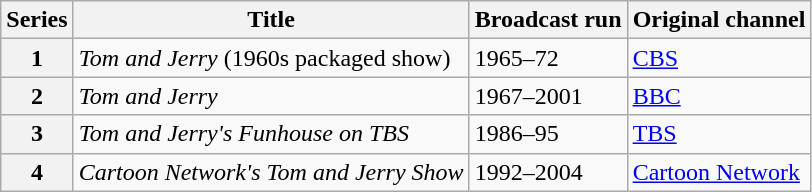<table class="wikitable">
<tr>
<th>Series<br></th>
<th>Title</th>
<th>Broadcast run</th>
<th>Original channel</th>
</tr>
<tr>
<th>1</th>
<td><em>Tom and Jerry</em> (1960s packaged show)</td>
<td>1965–72</td>
<td><a href='#'>CBS</a></td>
</tr>
<tr>
<th>2</th>
<td><em>Tom and Jerry</em></td>
<td>1967–2001</td>
<td><a href='#'>BBC</a></td>
</tr>
<tr>
<th>3</th>
<td><em>Tom and Jerry's Funhouse on TBS</em></td>
<td>1986–95</td>
<td><a href='#'>TBS</a></td>
</tr>
<tr>
<th>4</th>
<td><em>Cartoon Network's Tom and Jerry Show</em></td>
<td>1992–2004</td>
<td><a href='#'>Cartoon Network</a></td>
</tr>
</table>
